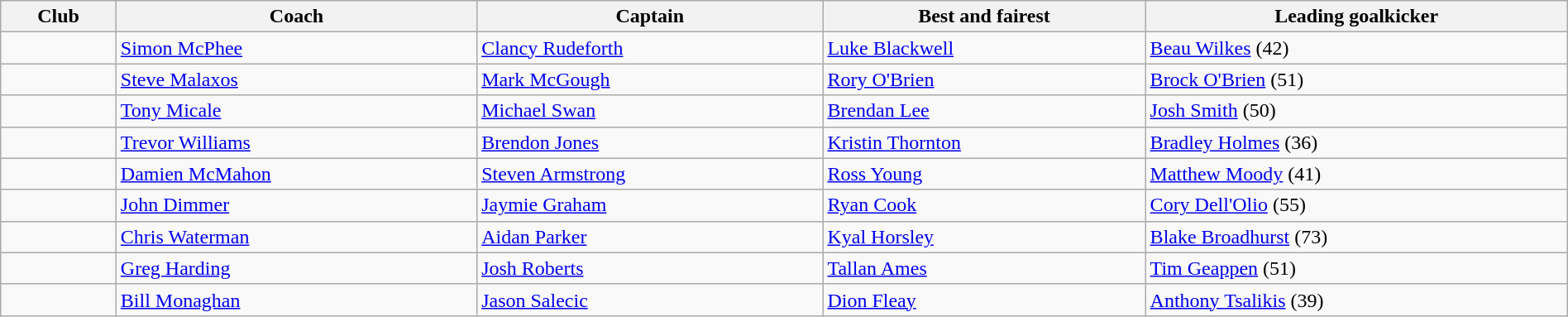<table class="wikitable" width="100%">
<tr>
<th>Club</th>
<th>Coach</th>
<th>Captain</th>
<th>Best and fairest</th>
<th>Leading goalkicker</th>
</tr>
<tr>
<td></td>
<td><a href='#'>Simon McPhee</a></td>
<td><a href='#'>Clancy Rudeforth</a></td>
<td><a href='#'>Luke Blackwell</a></td>
<td><a href='#'>Beau Wilkes</a> (42)</td>
</tr>
<tr>
<td></td>
<td><a href='#'>Steve Malaxos</a></td>
<td><a href='#'>Mark McGough</a></td>
<td><a href='#'>Rory O'Brien</a></td>
<td><a href='#'>Brock O'Brien</a> (51)</td>
</tr>
<tr>
<td></td>
<td><a href='#'>Tony Micale</a></td>
<td><a href='#'>Michael Swan</a></td>
<td><a href='#'>Brendan Lee</a></td>
<td><a href='#'>Josh Smith</a> (50)</td>
</tr>
<tr>
<td></td>
<td><a href='#'>Trevor Williams</a></td>
<td><a href='#'>Brendon Jones</a></td>
<td><a href='#'>Kristin Thornton</a></td>
<td><a href='#'>Bradley Holmes</a> (36)</td>
</tr>
<tr>
<td></td>
<td><a href='#'>Damien McMahon</a></td>
<td><a href='#'>Steven Armstrong</a></td>
<td><a href='#'>Ross Young</a></td>
<td><a href='#'>Matthew Moody</a> (41)</td>
</tr>
<tr>
<td></td>
<td><a href='#'>John Dimmer</a></td>
<td><a href='#'>Jaymie Graham</a></td>
<td><a href='#'>Ryan Cook</a></td>
<td><a href='#'>Cory Dell'Olio</a> (55)</td>
</tr>
<tr>
<td></td>
<td><a href='#'>Chris Waterman</a></td>
<td><a href='#'>Aidan Parker</a></td>
<td><a href='#'>Kyal Horsley</a></td>
<td><a href='#'>Blake Broadhurst</a> (73)</td>
</tr>
<tr>
<td></td>
<td><a href='#'>Greg Harding</a></td>
<td><a href='#'>Josh Roberts</a></td>
<td><a href='#'>Tallan Ames</a></td>
<td><a href='#'>Tim Geappen</a> (51)</td>
</tr>
<tr>
<td></td>
<td><a href='#'>Bill Monaghan</a></td>
<td><a href='#'>Jason Salecic</a></td>
<td><a href='#'>Dion Fleay</a></td>
<td><a href='#'>Anthony Tsalikis</a> (39)</td>
</tr>
</table>
